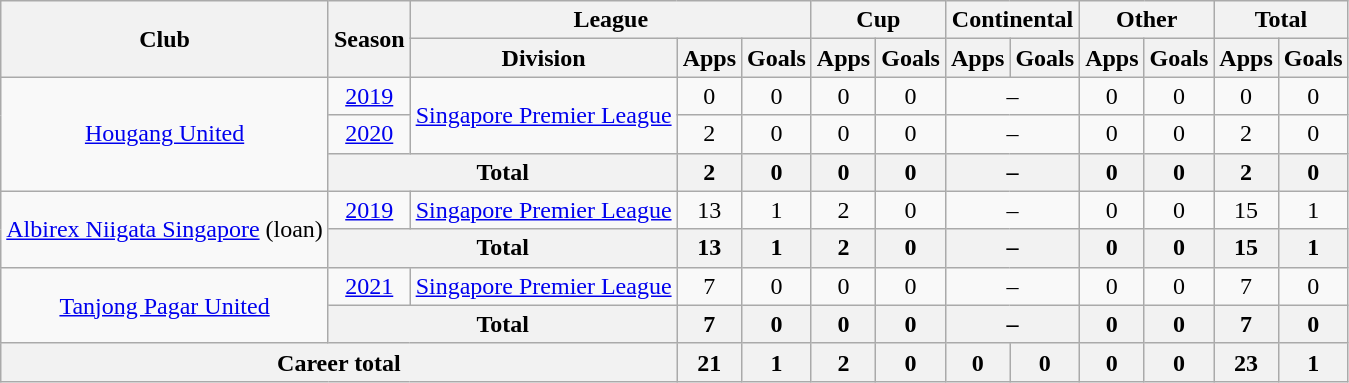<table class="wikitable" style="text-align: center">
<tr>
<th rowspan="2">Club</th>
<th rowspan="2">Season</th>
<th colspan="3">League</th>
<th colspan="2">Cup</th>
<th colspan="2">Continental</th>
<th colspan="2">Other</th>
<th colspan="2">Total</th>
</tr>
<tr>
<th>Division</th>
<th>Apps</th>
<th>Goals</th>
<th>Apps</th>
<th>Goals</th>
<th>Apps</th>
<th>Goals</th>
<th>Apps</th>
<th>Goals</th>
<th>Apps</th>
<th>Goals</th>
</tr>
<tr>
<td rowspan="3"><a href='#'>Hougang United</a></td>
<td><a href='#'>2019</a></td>
<td rowspan="2"><a href='#'>Singapore Premier League</a></td>
<td>0</td>
<td>0</td>
<td>0</td>
<td>0</td>
<td colspan="2">–</td>
<td>0</td>
<td>0</td>
<td>0</td>
<td>0</td>
</tr>
<tr>
<td><a href='#'>2020</a></td>
<td>2</td>
<td>0</td>
<td>0</td>
<td>0</td>
<td colspan="2">–</td>
<td>0</td>
<td>0</td>
<td>2</td>
<td>0</td>
</tr>
<tr>
<th colspan=2>Total</th>
<th>2</th>
<th>0</th>
<th>0</th>
<th>0</th>
<th colspan="2">–</th>
<th>0</th>
<th>0</th>
<th>2</th>
<th>0</th>
</tr>
<tr>
<td rowspan="2"><a href='#'>Albirex Niigata Singapore</a> (loan)</td>
<td><a href='#'>2019</a></td>
<td><a href='#'>Singapore Premier League</a></td>
<td>13</td>
<td>1</td>
<td>2</td>
<td>0</td>
<td colspan="2">–</td>
<td>0</td>
<td>0</td>
<td>15</td>
<td>1</td>
</tr>
<tr>
<th colspan=2>Total</th>
<th>13</th>
<th>1</th>
<th>2</th>
<th>0</th>
<th colspan="2">–</th>
<th>0</th>
<th>0</th>
<th>15</th>
<th>1</th>
</tr>
<tr>
<td rowspan="2"><a href='#'>Tanjong Pagar United</a></td>
<td><a href='#'>2021</a></td>
<td><a href='#'>Singapore Premier League</a></td>
<td>7</td>
<td>0</td>
<td>0</td>
<td>0</td>
<td colspan="2">–</td>
<td>0</td>
<td>0</td>
<td>7</td>
<td>0</td>
</tr>
<tr>
<th colspan=2>Total</th>
<th>7</th>
<th>0</th>
<th>0</th>
<th>0</th>
<th colspan="2">–</th>
<th>0</th>
<th>0</th>
<th>7</th>
<th>0</th>
</tr>
<tr>
<th colspan=3>Career total</th>
<th>21</th>
<th>1</th>
<th>2</th>
<th>0</th>
<th>0</th>
<th>0</th>
<th>0</th>
<th>0</th>
<th>23</th>
<th>1</th>
</tr>
</table>
